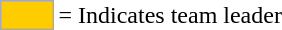<table>
<tr>
<td style="background:#fc0; border:1px solid #aaa; width:2em;"></td>
<td>= Indicates team leader</td>
</tr>
</table>
